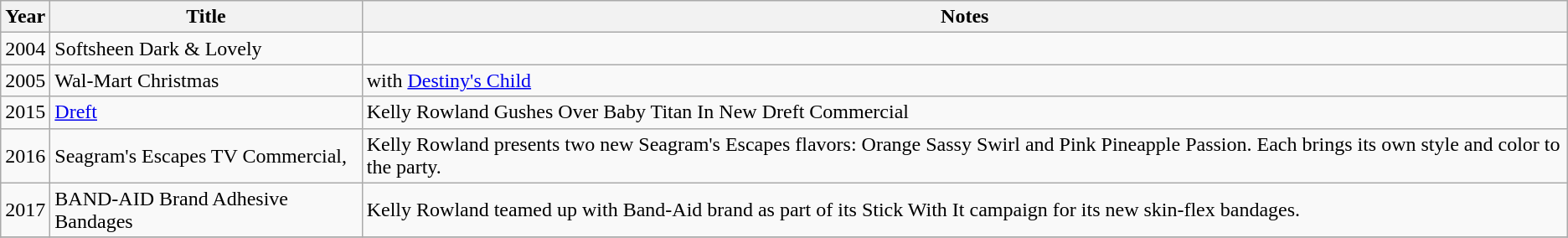<table class="wikitable sortable">
<tr>
<th>Year</th>
<th>Title</th>
<th>Notes</th>
</tr>
<tr>
<td>2004</td>
<td>Softsheen Dark & Lovely</td>
<td></td>
</tr>
<tr>
<td>2005</td>
<td>Wal-Mart Christmas</td>
<td>with <a href='#'>Destiny's Child</a></td>
</tr>
<tr>
<td>2015</td>
<td><a href='#'>Dreft</a></td>
<td>Kelly Rowland Gushes Over Baby Titan In New Dreft Commercial</td>
</tr>
<tr>
<td>2016</td>
<td>Seagram's Escapes TV Commercial,</td>
<td>Kelly Rowland presents two new Seagram's Escapes flavors: Orange Sassy Swirl and Pink Pineapple Passion. Each brings its own style and color to the party.</td>
</tr>
<tr>
<td>2017</td>
<td>BAND-AID Brand Adhesive Bandages </td>
<td>Kelly Rowland teamed up with Band-Aid brand as part of its Stick With It campaign for its new skin-flex bandages.</td>
</tr>
<tr>
</tr>
</table>
